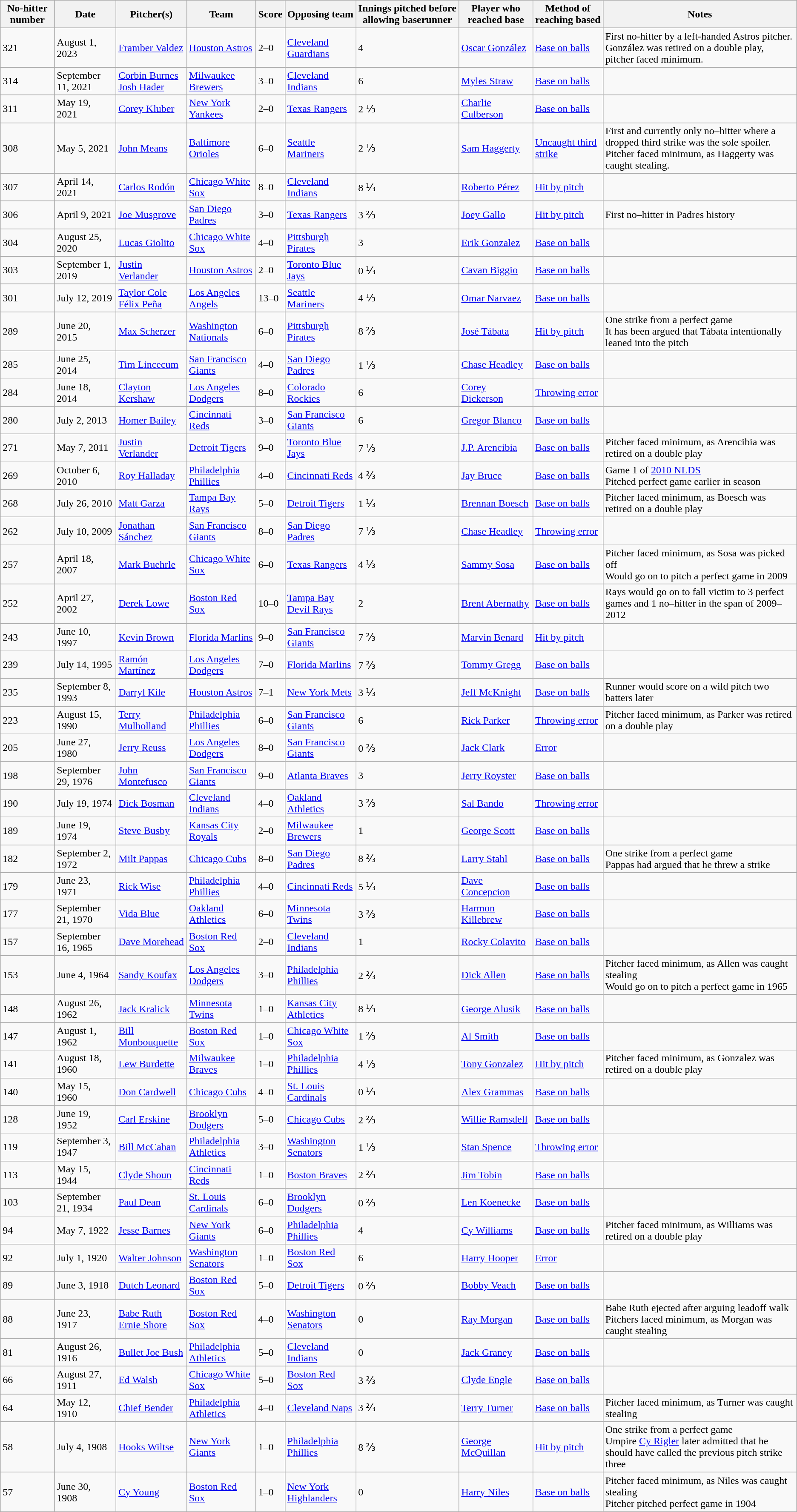<table class="wikitable sortable plainrowheaders">
<tr>
<th scope="col">No-hitter number</th>
<th scope="col">Date</th>
<th scope="col">Pitcher(s)</th>
<th scope="col">Team</th>
<th scope="col">Score</th>
<th scope="col">Opposing team</th>
<th scope="col">Innings pitched before allowing baserunner</th>
<th scope="col">Player who reached base</th>
<th scope="col">Method of reaching based</th>
<th scope="col">Notes</th>
</tr>
<tr>
<td>321</td>
<td>August 1, 2023</td>
<td><a href='#'>Framber Valdez</a></td>
<td><a href='#'>Houston Astros</a></td>
<td>2–0</td>
<td><a href='#'>Cleveland Guardians</a></td>
<td>4</td>
<td><a href='#'>Oscar González</a></td>
<td><a href='#'>Base on balls</a></td>
<td>First no-hitter by a left-handed Astros pitcher. González was retired on a double play, pitcher faced minimum.</td>
</tr>
<tr>
<td>314</td>
<td>September 11, 2021</td>
<td><a href='#'>Corbin Burnes</a>  <br> <a href='#'>Josh Hader</a> </td>
<td><a href='#'>Milwaukee Brewers</a></td>
<td>3–0</td>
<td><a href='#'>Cleveland Indians</a></td>
<td>6</td>
<td><a href='#'>Myles Straw</a></td>
<td><a href='#'>Base on balls</a></td>
<td></td>
</tr>
<tr>
<td>311</td>
<td>May 19, 2021</td>
<td><a href='#'>Corey Kluber</a></td>
<td><a href='#'>New York Yankees</a></td>
<td>2–0</td>
<td><a href='#'>Texas Rangers</a></td>
<td>2 ⅓</td>
<td><a href='#'>Charlie Culberson</a></td>
<td><a href='#'>Base on balls</a></td>
<td></td>
</tr>
<tr>
<td>308</td>
<td>May 5, 2021</td>
<td><a href='#'>John Means</a></td>
<td><a href='#'>Baltimore Orioles</a></td>
<td>6–0</td>
<td><a href='#'>Seattle Mariners</a></td>
<td>2 ⅓</td>
<td><a href='#'>Sam Haggerty</a></td>
<td><a href='#'>Uncaught third strike</a></td>
<td>First and currently only no–hitter where a dropped third strike was the sole spoiler. <br> Pitcher faced minimum, as Haggerty was caught stealing.</td>
</tr>
<tr>
<td>307</td>
<td>April 14, 2021</td>
<td><a href='#'>Carlos Rodón</a></td>
<td><a href='#'>Chicago White Sox</a></td>
<td>8–0</td>
<td><a href='#'>Cleveland Indians</a></td>
<td>8 ⅓</td>
<td><a href='#'>Roberto Pérez</a></td>
<td><a href='#'>Hit by pitch</a></td>
<td></td>
</tr>
<tr>
<td>306</td>
<td>April 9, 2021</td>
<td><a href='#'>Joe Musgrove</a></td>
<td><a href='#'>San Diego Padres</a></td>
<td>3–0</td>
<td><a href='#'>Texas Rangers</a></td>
<td>3 ⅔</td>
<td><a href='#'>Joey Gallo</a></td>
<td><a href='#'>Hit by pitch</a></td>
<td>First no–hitter in Padres history</td>
</tr>
<tr>
<td>304</td>
<td>August 25, 2020</td>
<td><a href='#'>Lucas Giolito</a></td>
<td><a href='#'>Chicago White Sox</a></td>
<td>4–0</td>
<td><a href='#'>Pittsburgh Pirates</a></td>
<td>3</td>
<td><a href='#'>Erik Gonzalez</a></td>
<td><a href='#'>Base on balls</a></td>
<td></td>
</tr>
<tr>
<td>303</td>
<td>September 1, 2019</td>
<td><a href='#'>Justin Verlander</a></td>
<td><a href='#'>Houston Astros</a></td>
<td>2–0</td>
<td><a href='#'>Toronto Blue Jays</a></td>
<td>0 ⅓</td>
<td><a href='#'>Cavan Biggio</a></td>
<td><a href='#'>Base on balls</a></td>
<td></td>
</tr>
<tr>
<td>301</td>
<td>July 12, 2019</td>
<td><a href='#'>Taylor Cole</a>  <br> <a href='#'>Félix Peña</a> </td>
<td><a href='#'>Los Angeles Angels</a></td>
<td>13–0</td>
<td><a href='#'>Seattle Mariners</a></td>
<td>4 ⅓</td>
<td><a href='#'>Omar Narvaez</a></td>
<td><a href='#'>Base on balls</a></td>
<td></td>
</tr>
<tr>
<td>289</td>
<td>June 20, 2015</td>
<td><a href='#'>Max Scherzer</a></td>
<td><a href='#'>Washington Nationals</a></td>
<td>6–0</td>
<td><a href='#'>Pittsburgh Pirates</a></td>
<td>8 ⅔</td>
<td><a href='#'>José Tábata</a></td>
<td><a href='#'>Hit by pitch</a></td>
<td>One strike from a perfect game <br> It has been argued that Tábata intentionally leaned into the pitch</td>
</tr>
<tr>
<td>285</td>
<td>June 25, 2014</td>
<td><a href='#'>Tim Lincecum</a></td>
<td><a href='#'>San Francisco Giants</a></td>
<td>4–0</td>
<td><a href='#'>San Diego Padres</a></td>
<td>1 ⅓</td>
<td><a href='#'>Chase Headley</a></td>
<td><a href='#'>Base on balls</a></td>
<td></td>
</tr>
<tr>
<td>284</td>
<td>June 18, 2014</td>
<td><a href='#'>Clayton Kershaw</a></td>
<td><a href='#'>Los Angeles Dodgers</a></td>
<td>8–0</td>
<td><a href='#'>Colorado Rockies</a></td>
<td>6</td>
<td><a href='#'>Corey Dickerson</a></td>
<td><a href='#'>Throwing error</a></td>
<td></td>
</tr>
<tr>
<td>280</td>
<td>July 2, 2013</td>
<td><a href='#'>Homer Bailey</a></td>
<td><a href='#'>Cincinnati Reds</a></td>
<td>3–0</td>
<td><a href='#'>San Francisco Giants</a></td>
<td>6</td>
<td><a href='#'>Gregor Blanco</a></td>
<td><a href='#'>Base on balls</a></td>
<td></td>
</tr>
<tr>
<td>271</td>
<td>May 7, 2011</td>
<td><a href='#'>Justin Verlander</a></td>
<td><a href='#'>Detroit Tigers</a></td>
<td>9–0</td>
<td><a href='#'>Toronto Blue Jays</a></td>
<td>7 ⅓</td>
<td><a href='#'>J.P. Arencibia</a></td>
<td><a href='#'>Base on balls</a></td>
<td>Pitcher faced minimum, as Arencibia was retired on a double play</td>
</tr>
<tr>
<td>269</td>
<td>October 6, 2010</td>
<td><a href='#'>Roy Halladay</a></td>
<td><a href='#'>Philadelphia Phillies</a></td>
<td>4–0</td>
<td><a href='#'>Cincinnati Reds</a></td>
<td>4 ⅔</td>
<td><a href='#'>Jay Bruce</a></td>
<td><a href='#'>Base on balls</a></td>
<td>Game 1 of <a href='#'>2010 NLDS</a> <br> Pitched perfect game earlier in season</td>
</tr>
<tr>
<td>268</td>
<td>July 26, 2010</td>
<td><a href='#'>Matt Garza</a></td>
<td><a href='#'>Tampa Bay Rays</a></td>
<td>5–0</td>
<td><a href='#'>Detroit Tigers</a></td>
<td>1 ⅓</td>
<td><a href='#'>Brennan Boesch</a></td>
<td><a href='#'>Base on balls</a></td>
<td>Pitcher faced minimum, as Boesch was retired on a double play</td>
</tr>
<tr>
<td>262</td>
<td>July 10, 2009</td>
<td><a href='#'>Jonathan Sánchez</a></td>
<td><a href='#'>San Francisco Giants</a></td>
<td>8–0</td>
<td><a href='#'>San Diego Padres</a></td>
<td>7 ⅓</td>
<td><a href='#'>Chase Headley</a></td>
<td><a href='#'>Throwing error</a></td>
<td></td>
</tr>
<tr>
<td>257</td>
<td>April 18, 2007</td>
<td><a href='#'>Mark Buehrle</a></td>
<td><a href='#'>Chicago White Sox</a></td>
<td>6–0</td>
<td><a href='#'>Texas Rangers</a></td>
<td>4 ⅓</td>
<td><a href='#'>Sammy Sosa</a></td>
<td><a href='#'>Base on balls</a></td>
<td>Pitcher faced minimum, as Sosa was picked off <br> Would go on to pitch a perfect game in 2009</td>
</tr>
<tr>
<td>252</td>
<td>April 27, 2002</td>
<td><a href='#'>Derek Lowe</a></td>
<td><a href='#'>Boston Red Sox</a></td>
<td>10–0</td>
<td><a href='#'>Tampa Bay Devil Rays</a></td>
<td>2</td>
<td><a href='#'>Brent Abernathy</a></td>
<td><a href='#'>Base on balls</a></td>
<td>Rays would go on to fall victim to 3 perfect games and 1 no–hitter in the span of 2009–2012</td>
</tr>
<tr>
<td>243</td>
<td>June 10, 1997</td>
<td><a href='#'>Kevin Brown</a></td>
<td><a href='#'>Florida Marlins</a></td>
<td>9–0</td>
<td><a href='#'>San Francisco Giants</a></td>
<td>7 ⅔</td>
<td><a href='#'>Marvin Benard</a></td>
<td><a href='#'>Hit by pitch</a></td>
<td></td>
</tr>
<tr>
<td>239</td>
<td>July 14, 1995</td>
<td><a href='#'>Ramón Martínez</a></td>
<td><a href='#'>Los Angeles Dodgers</a></td>
<td>7–0</td>
<td><a href='#'>Florida Marlins</a></td>
<td>7 ⅔</td>
<td><a href='#'>Tommy Gregg</a></td>
<td><a href='#'>Base on balls</a></td>
<td></td>
</tr>
<tr>
<td>235</td>
<td>September 8, 1993</td>
<td><a href='#'>Darryl Kile</a></td>
<td><a href='#'>Houston Astros</a></td>
<td>7–1</td>
<td><a href='#'>New York Mets</a></td>
<td>3 ⅓</td>
<td><a href='#'>Jeff McKnight</a></td>
<td><a href='#'>Base on balls</a></td>
<td>Runner would score on a wild pitch two batters later</td>
</tr>
<tr>
<td>223</td>
<td>August 15, 1990</td>
<td><a href='#'>Terry Mulholland</a></td>
<td><a href='#'>Philadelphia Phillies</a></td>
<td>6–0</td>
<td><a href='#'>San Francisco Giants</a></td>
<td>6</td>
<td><a href='#'>Rick Parker</a></td>
<td><a href='#'>Throwing error</a></td>
<td>Pitcher faced minimum, as Parker was retired on a double play</td>
</tr>
<tr>
<td>205</td>
<td>June 27, 1980</td>
<td><a href='#'>Jerry Reuss</a></td>
<td><a href='#'>Los Angeles Dodgers</a></td>
<td>8–0</td>
<td><a href='#'>San Francisco Giants</a></td>
<td>0 ⅔</td>
<td><a href='#'>Jack Clark</a></td>
<td><a href='#'>Error</a></td>
<td></td>
</tr>
<tr>
<td>198</td>
<td>September 29, 1976</td>
<td><a href='#'>John Montefusco</a></td>
<td><a href='#'>San Francisco Giants</a></td>
<td>9–0</td>
<td><a href='#'>Atlanta Braves</a></td>
<td>3</td>
<td><a href='#'>Jerry Royster</a></td>
<td><a href='#'>Base on balls</a></td>
<td></td>
</tr>
<tr>
<td>190</td>
<td>July 19, 1974</td>
<td><a href='#'>Dick Bosman</a></td>
<td><a href='#'>Cleveland Indians</a></td>
<td>4–0</td>
<td><a href='#'>Oakland Athletics</a></td>
<td>3 ⅔</td>
<td><a href='#'>Sal Bando</a></td>
<td><a href='#'>Throwing error</a></td>
<td></td>
</tr>
<tr>
<td>189</td>
<td>June 19, 1974</td>
<td><a href='#'>Steve Busby</a></td>
<td><a href='#'>Kansas City Royals</a></td>
<td>2–0</td>
<td><a href='#'>Milwaukee Brewers</a></td>
<td>1</td>
<td><a href='#'>George Scott</a></td>
<td><a href='#'>Base on balls</a></td>
<td></td>
</tr>
<tr>
<td>182</td>
<td>September 2, 1972</td>
<td><a href='#'>Milt Pappas</a></td>
<td><a href='#'>Chicago Cubs</a></td>
<td>8–0</td>
<td><a href='#'>San Diego Padres</a></td>
<td>8 ⅔</td>
<td><a href='#'>Larry Stahl</a></td>
<td><a href='#'>Base on balls</a></td>
<td>One strike from a perfect game<br>Pappas had argued that he threw a strike</td>
</tr>
<tr>
<td>179</td>
<td>June 23, 1971</td>
<td><a href='#'>Rick Wise</a></td>
<td><a href='#'>Philadelphia Phillies</a></td>
<td>4–0</td>
<td><a href='#'>Cincinnati Reds</a></td>
<td>5 ⅓</td>
<td><a href='#'>Dave Concepcion</a></td>
<td><a href='#'>Base on balls</a></td>
<td></td>
</tr>
<tr>
<td>177</td>
<td>September 21, 1970</td>
<td><a href='#'>Vida Blue</a></td>
<td><a href='#'>Oakland Athletics</a></td>
<td>6–0</td>
<td><a href='#'>Minnesota Twins</a></td>
<td>3 ⅔</td>
<td><a href='#'>Harmon Killebrew</a></td>
<td><a href='#'>Base on balls</a></td>
<td></td>
</tr>
<tr>
<td>157</td>
<td>September 16, 1965</td>
<td><a href='#'>Dave Morehead</a></td>
<td><a href='#'>Boston Red Sox</a></td>
<td>2–0</td>
<td><a href='#'>Cleveland Indians</a></td>
<td>1</td>
<td><a href='#'>Rocky Colavito</a></td>
<td><a href='#'>Base on balls</a></td>
<td></td>
</tr>
<tr>
<td>153</td>
<td>June 4, 1964</td>
<td><a href='#'>Sandy Koufax</a></td>
<td><a href='#'>Los Angeles Dodgers</a></td>
<td>3–0</td>
<td><a href='#'>Philadelphia Phillies</a></td>
<td>2 ⅔</td>
<td><a href='#'>Dick Allen</a></td>
<td><a href='#'>Base on balls</a></td>
<td>Pitcher faced minimum, as Allen was caught stealing <br> Would go on to pitch a perfect game in 1965</td>
</tr>
<tr>
<td>148</td>
<td>August 26, 1962</td>
<td><a href='#'>Jack Kralick</a></td>
<td><a href='#'>Minnesota Twins</a></td>
<td>1–0</td>
<td><a href='#'>Kansas City Athletics</a></td>
<td>8 ⅓</td>
<td><a href='#'>George Alusik</a></td>
<td><a href='#'>Base on balls</a></td>
<td></td>
</tr>
<tr>
<td>147</td>
<td>August 1, 1962</td>
<td><a href='#'>Bill Monbouquette</a></td>
<td><a href='#'>Boston Red Sox</a></td>
<td>1–0</td>
<td><a href='#'>Chicago White Sox</a></td>
<td>1 ⅔</td>
<td><a href='#'>Al Smith</a></td>
<td><a href='#'>Base on balls</a></td>
<td></td>
</tr>
<tr>
<td>141</td>
<td>August 18, 1960</td>
<td><a href='#'>Lew Burdette</a></td>
<td><a href='#'>Milwaukee Braves</a></td>
<td>1–0</td>
<td><a href='#'>Philadelphia Phillies</a></td>
<td>4 ⅓</td>
<td><a href='#'>Tony Gonzalez</a></td>
<td><a href='#'>Hit by pitch</a></td>
<td>Pitcher faced minimum, as Gonzalez was retired on a double play</td>
</tr>
<tr>
<td>140</td>
<td>May 15, 1960</td>
<td><a href='#'>Don Cardwell</a></td>
<td><a href='#'>Chicago Cubs</a></td>
<td>4–0</td>
<td><a href='#'>St. Louis Cardinals</a></td>
<td>0 ⅓</td>
<td><a href='#'>Alex Grammas</a></td>
<td><a href='#'>Base on balls</a></td>
<td></td>
</tr>
<tr>
<td>128</td>
<td>June 19, 1952</td>
<td><a href='#'>Carl Erskine</a></td>
<td><a href='#'>Brooklyn Dodgers</a></td>
<td>5–0</td>
<td><a href='#'>Chicago Cubs</a></td>
<td>2 ⅔</td>
<td><a href='#'>Willie Ramsdell</a></td>
<td><a href='#'>Base on balls</a></td>
<td></td>
</tr>
<tr>
<td>119</td>
<td>September 3, 1947</td>
<td><a href='#'>Bill McCahan</a></td>
<td><a href='#'>Philadelphia Athletics</a></td>
<td>3–0</td>
<td><a href='#'>Washington Senators</a></td>
<td>1 ⅓</td>
<td><a href='#'>Stan Spence</a></td>
<td><a href='#'>Throwing error</a></td>
<td></td>
</tr>
<tr>
<td>113</td>
<td>May 15, 1944</td>
<td><a href='#'>Clyde Shoun</a></td>
<td><a href='#'>Cincinnati Reds</a></td>
<td>1–0</td>
<td><a href='#'>Boston Braves</a></td>
<td>2 ⅔</td>
<td><a href='#'>Jim Tobin</a></td>
<td><a href='#'>Base on balls</a></td>
<td></td>
</tr>
<tr>
<td>103</td>
<td>September 21, 1934</td>
<td><a href='#'>Paul Dean</a></td>
<td><a href='#'>St. Louis Cardinals</a></td>
<td>6–0</td>
<td><a href='#'>Brooklyn Dodgers</a></td>
<td>0 ⅔</td>
<td><a href='#'>Len Koenecke</a></td>
<td><a href='#'>Base on balls</a></td>
<td></td>
</tr>
<tr>
<td>94</td>
<td>May 7, 1922</td>
<td><a href='#'>Jesse Barnes</a></td>
<td><a href='#'>New York Giants</a></td>
<td>6–0</td>
<td><a href='#'>Philadelphia Phillies</a></td>
<td>4</td>
<td><a href='#'>Cy Williams</a></td>
<td><a href='#'>Base on balls</a></td>
<td>Pitcher faced minimum, as Williams was retired on a double play</td>
</tr>
<tr>
<td>92</td>
<td>July 1, 1920</td>
<td><a href='#'>Walter Johnson</a></td>
<td><a href='#'>Washington Senators</a></td>
<td>1–0</td>
<td><a href='#'>Boston Red Sox</a></td>
<td>6</td>
<td><a href='#'>Harry Hooper</a></td>
<td><a href='#'>Error</a></td>
<td></td>
</tr>
<tr>
<td>89</td>
<td>June 3, 1918</td>
<td><a href='#'>Dutch Leonard</a></td>
<td><a href='#'>Boston Red Sox</a></td>
<td>5–0</td>
<td><a href='#'>Detroit Tigers</a></td>
<td>0 ⅔</td>
<td><a href='#'>Bobby Veach</a></td>
<td><a href='#'>Base on balls</a></td>
<td></td>
</tr>
<tr>
<td>88</td>
<td>June 23, 1917</td>
<td><a href='#'>Babe Ruth</a>  <br> <a href='#'>Ernie Shore</a> </td>
<td><a href='#'>Boston Red Sox</a></td>
<td>4–0</td>
<td><a href='#'>Washington Senators</a></td>
<td>0</td>
<td><a href='#'>Ray Morgan</a></td>
<td><a href='#'>Base on balls</a></td>
<td>Babe Ruth ejected after arguing leadoff walk <br> Pitchers faced minimum, as Morgan was caught stealing</td>
</tr>
<tr>
<td>81</td>
<td>August 26, 1916</td>
<td><a href='#'>Bullet Joe Bush</a></td>
<td><a href='#'>Philadelphia Athletics</a></td>
<td>5–0</td>
<td><a href='#'>Cleveland Indians</a></td>
<td>0</td>
<td><a href='#'>Jack Graney</a></td>
<td><a href='#'>Base on balls</a></td>
<td></td>
</tr>
<tr>
<td>66</td>
<td>August 27, 1911</td>
<td><a href='#'>Ed Walsh</a></td>
<td><a href='#'>Chicago White Sox</a></td>
<td>5–0</td>
<td><a href='#'>Boston Red Sox</a></td>
<td>3 ⅔</td>
<td><a href='#'>Clyde Engle</a></td>
<td><a href='#'>Base on balls</a></td>
<td></td>
</tr>
<tr>
<td>64</td>
<td>May 12, 1910</td>
<td><a href='#'>Chief Bender</a></td>
<td><a href='#'>Philadelphia Athletics</a></td>
<td>4–0</td>
<td><a href='#'>Cleveland Naps</a></td>
<td>3 ⅔</td>
<td><a href='#'>Terry Turner</a></td>
<td><a href='#'>Base on balls</a></td>
<td>Pitcher faced minimum, as Turner was caught stealing</td>
</tr>
<tr>
<td>58</td>
<td>July 4, 1908</td>
<td><a href='#'>Hooks Wiltse</a></td>
<td><a href='#'>New York Giants</a></td>
<td>1–0</td>
<td><a href='#'>Philadelphia Phillies</a></td>
<td>8 ⅔</td>
<td><a href='#'>George McQuillan</a></td>
<td><a href='#'>Hit by pitch</a></td>
<td>One strike from a perfect game <br> Umpire <a href='#'>Cy Rigler</a> later admitted that he should have called the previous pitch strike three</td>
</tr>
<tr>
<td>57</td>
<td>June 30, 1908</td>
<td><a href='#'>Cy Young</a></td>
<td><a href='#'>Boston Red Sox</a></td>
<td>1–0</td>
<td><a href='#'>New York Highlanders</a></td>
<td>0</td>
<td><a href='#'>Harry Niles</a></td>
<td><a href='#'>Base on balls</a></td>
<td>Pitcher faced minimum, as Niles was caught stealing <br> Pitcher pitched perfect game in 1904</td>
</tr>
</table>
